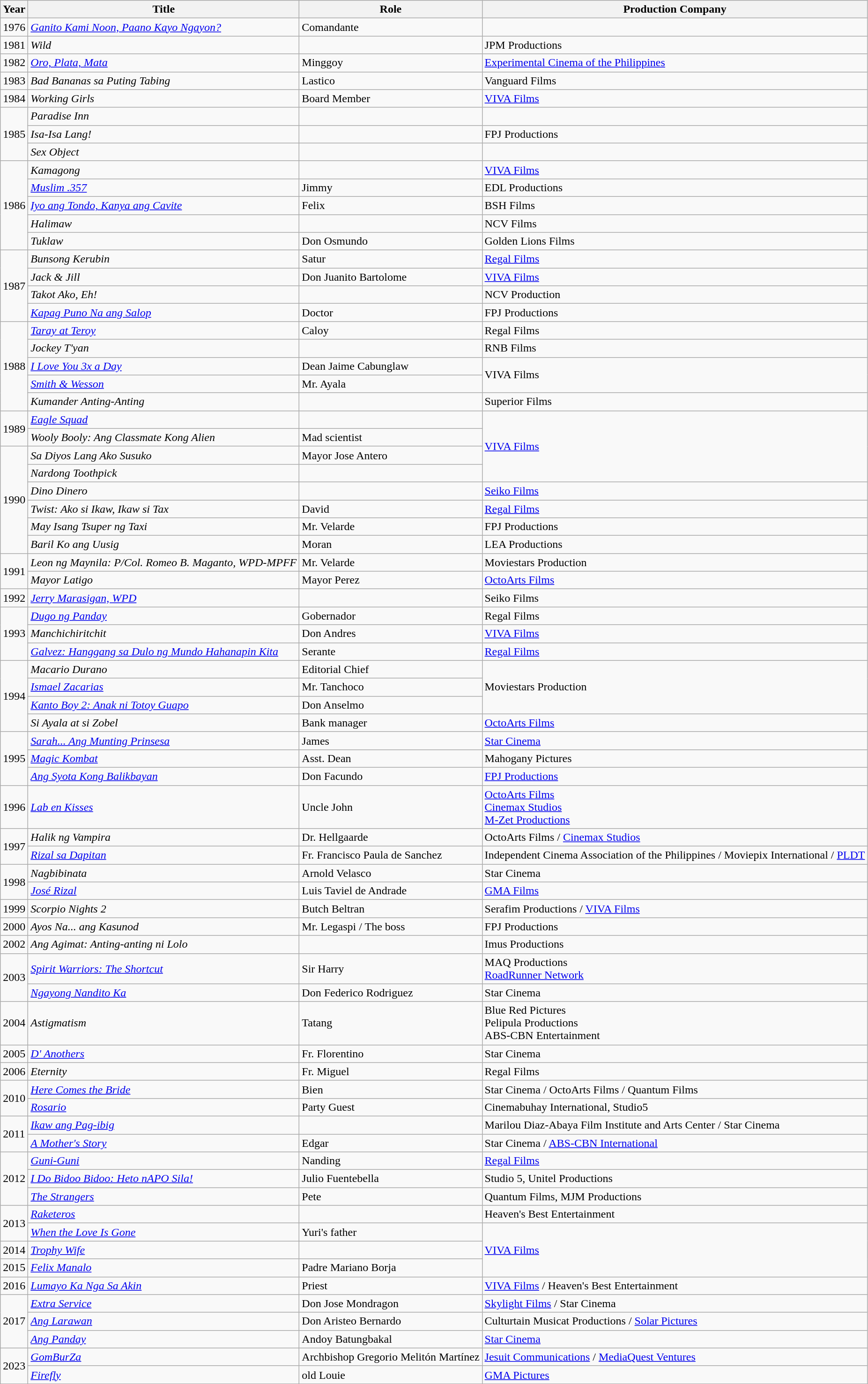<table class="wikitable sortable">
<tr>
<th>Year</th>
<th>Title</th>
<th>Role</th>
<th>Production Company</th>
</tr>
<tr>
<td>1976</td>
<td><em><a href='#'>Ganito Kami Noon, Paano Kayo Ngayon?</a></em></td>
<td>Comandante</td>
<td></td>
</tr>
<tr>
<td>1981</td>
<td><em>Wild</em></td>
<td></td>
<td>JPM Productions</td>
</tr>
<tr>
<td>1982</td>
<td><em><a href='#'>Oro, Plata, Mata</a></em></td>
<td>Minggoy</td>
<td><a href='#'>Experimental Cinema of the Philippines</a></td>
</tr>
<tr>
<td>1983</td>
<td><em>Bad Bananas sa Puting Tabing</em></td>
<td>Lastico</td>
<td>Vanguard Films</td>
</tr>
<tr>
<td>1984</td>
<td><em>Working Girls</em></td>
<td>Board Member</td>
<td><a href='#'>VIVA Films</a></td>
</tr>
<tr>
<td rowspan="3">1985</td>
<td><em>Paradise Inn</em></td>
<td></td>
<td></td>
</tr>
<tr>
<td><em>Isa-Isa Lang!</em></td>
<td></td>
<td>FPJ Productions</td>
</tr>
<tr>
<td><em>Sex Object</em></td>
<td></td>
<td></td>
</tr>
<tr>
<td rowspan="5">1986</td>
<td><em>Kamagong</em></td>
<td></td>
<td><a href='#'>VIVA Films</a></td>
</tr>
<tr>
<td><em><a href='#'>Muslim .357</a></em></td>
<td>Jimmy</td>
<td>EDL Productions</td>
</tr>
<tr>
<td><em><a href='#'>Iyo ang Tondo, Kanya ang Cavite</a></em></td>
<td>Felix</td>
<td>BSH Films</td>
</tr>
<tr>
<td><em>Halimaw</em></td>
<td></td>
<td>NCV Films</td>
</tr>
<tr>
<td><em>Tuklaw</em></td>
<td>Don Osmundo</td>
<td>Golden Lions Films</td>
</tr>
<tr>
<td rowspan="4">1987</td>
<td><em>Bunsong Kerubin</em></td>
<td>Satur</td>
<td><a href='#'>Regal Films</a></td>
</tr>
<tr>
<td><em>Jack & Jill</em></td>
<td>Don Juanito Bartolome</td>
<td><a href='#'>VIVA Films</a></td>
</tr>
<tr>
<td><em>Takot Ako, Eh!</em></td>
<td></td>
<td>NCV Production</td>
</tr>
<tr>
<td><em><a href='#'>Kapag Puno Na ang Salop</a></em></td>
<td>Doctor</td>
<td>FPJ Productions</td>
</tr>
<tr>
<td rowspan="5">1988</td>
<td><em><a href='#'>Taray at Teroy</a></em></td>
<td>Caloy</td>
<td>Regal Films </td>
</tr>
<tr>
<td><em>Jockey T'yan</em></td>
<td></td>
<td>RNB Films </td>
</tr>
<tr>
<td><em><a href='#'>I Love You 3x a Day</a></em></td>
<td>Dean Jaime Cabunglaw</td>
<td rowspan="2">VIVA Films </td>
</tr>
<tr>
<td><em><a href='#'>Smith & Wesson</a></em></td>
<td>Mr. Ayala </td>
</tr>
<tr>
<td><em>Kumander Anting-Anting</em></td>
<td></td>
<td>Superior Films </td>
</tr>
<tr>
<td rowspan="2">1989</td>
<td><em><a href='#'>Eagle Squad</a></em></td>
<td></td>
<td rowspan="4"><a href='#'>VIVA Films</a></td>
</tr>
<tr>
<td><em>Wooly Booly: Ang Classmate Kong Alien</em></td>
<td>Mad scientist</td>
</tr>
<tr>
<td rowspan="6">1990</td>
<td><em>Sa Diyos Lang Ako Susuko</em></td>
<td>Mayor Jose Antero</td>
</tr>
<tr>
<td><em>Nardong Toothpick</em></td>
<td></td>
</tr>
<tr>
<td><em>Dino Dinero</em></td>
<td></td>
<td><a href='#'>Seiko Films</a></td>
</tr>
<tr>
<td><em>Twist: Ako si Ikaw, Ikaw si Tax</em></td>
<td>David</td>
<td><a href='#'>Regal Films</a></td>
</tr>
<tr>
<td><em>May Isang Tsuper ng Taxi</em></td>
<td>Mr. Velarde</td>
<td>FPJ Productions</td>
</tr>
<tr>
<td><em>Baril Ko ang Uusig</em></td>
<td>Moran</td>
<td>LEA Productions</td>
</tr>
<tr>
<td rowspan="2">1991</td>
<td><em>Leon ng Maynila: P/Col. Romeo B. Maganto, WPD-MPFF</em></td>
<td>Mr. Velarde</td>
<td>Moviestars Production </td>
</tr>
<tr>
<td><em>Mayor Latigo</em></td>
<td>Mayor Perez</td>
<td><a href='#'>OctoArts Films</a></td>
</tr>
<tr>
<td>1992</td>
<td><em><a href='#'>Jerry Marasigan, WPD</a></em></td>
<td></td>
<td>Seiko Films</td>
</tr>
<tr>
<td rowspan="3">1993</td>
<td><em><a href='#'>Dugo ng Panday</a></em></td>
<td>Gobernador</td>
<td>Regal Films</td>
</tr>
<tr>
<td><em>Manchichiritchit</em></td>
<td>Don Andres</td>
<td><a href='#'>VIVA Films</a></td>
</tr>
<tr>
<td><em><a href='#'>Galvez: Hanggang sa Dulo ng Mundo Hahanapin Kita</a></em></td>
<td>Serante</td>
<td><a href='#'>Regal Films</a></td>
</tr>
<tr>
<td rowspan="4">1994</td>
<td><em>Macario Durano</em></td>
<td>Editorial Chief</td>
<td rowspan="3">Moviestars Production</td>
</tr>
<tr>
<td><em><a href='#'>Ismael Zacarias</a></em></td>
<td>Mr. Tanchoco</td>
</tr>
<tr>
<td><em><a href='#'>Kanto Boy 2: Anak ni Totoy Guapo</a></em></td>
<td>Don Anselmo</td>
</tr>
<tr>
<td><em>Si Ayala at si Zobel</em></td>
<td>Bank manager</td>
<td><a href='#'>OctoArts Films</a></td>
</tr>
<tr>
<td rowspan="3">1995</td>
<td><em><a href='#'>Sarah... Ang Munting Prinsesa</a></em></td>
<td>James</td>
<td><a href='#'>Star Cinema</a></td>
</tr>
<tr>
<td><em><a href='#'>Magic Kombat</a></em></td>
<td>Asst. Dean</td>
<td>Mahogany Pictures</td>
</tr>
<tr>
<td><em><a href='#'>Ang Syota Kong Balikbayan</a></em></td>
<td>Don Facundo</td>
<td><a href='#'>FPJ Productions</a></td>
</tr>
<tr>
<td>1996</td>
<td><em><a href='#'>Lab en Kisses</a></em></td>
<td>Uncle John</td>
<td><a href='#'>OctoArts Films</a><br><a href='#'>Cinemax Studios</a><br><a href='#'>M-Zet Productions</a></td>
</tr>
<tr>
<td rowspan="2">1997</td>
<td><em>Halik ng Vampira</em></td>
<td>Dr. Hellgaarde</td>
<td>OctoArts Films / <a href='#'>Cinemax Studios</a></td>
</tr>
<tr>
<td><em><a href='#'>Rizal sa Dapitan</a></em></td>
<td>Fr. Francisco Paula de Sanchez</td>
<td>Independent Cinema Association of the Philippines / Moviepix International / <a href='#'>PLDT</a></td>
</tr>
<tr>
<td rowspan="2">1998</td>
<td><em>Nagbibinata</em></td>
<td>Arnold Velasco</td>
<td>Star Cinema</td>
</tr>
<tr>
<td><em><a href='#'>José Rizal</a></em></td>
<td>Luis Taviel de Andrade</td>
<td><a href='#'>GMA Films</a></td>
</tr>
<tr>
<td>1999</td>
<td><em>Scorpio Nights 2</em></td>
<td>Butch Beltran</td>
<td>Serafim Productions / <a href='#'>VIVA Films</a></td>
</tr>
<tr>
<td>2000</td>
<td><em>Ayos Na... ang Kasunod</em></td>
<td>Mr. Legaspi / The boss</td>
<td>FPJ Productions</td>
</tr>
<tr>
<td>2002</td>
<td><em>Ang Agimat: Anting-anting ni Lolo</em></td>
<td></td>
<td>Imus Productions</td>
</tr>
<tr>
<td rowspan="2">2003</td>
<td><em><a href='#'>Spirit Warriors: The Shortcut</a></em></td>
<td>Sir Harry</td>
<td>MAQ Productions<br><a href='#'>RoadRunner Network</a></td>
</tr>
<tr>
<td><em><a href='#'>Ngayong Nandito Ka</a></em></td>
<td>Don Federico Rodriguez</td>
<td>Star Cinema</td>
</tr>
<tr>
<td>2004</td>
<td><em>Astigmatism</em></td>
<td>Tatang</td>
<td>Blue Red Pictures<br>Pelipula Productions<br>ABS-CBN Entertainment</td>
</tr>
<tr>
<td>2005</td>
<td><em><a href='#'>D' Anothers</a></em></td>
<td>Fr. Florentino</td>
<td>Star Cinema</td>
</tr>
<tr>
<td>2006</td>
<td><em>Eternity</em></td>
<td>Fr. Miguel</td>
<td>Regal Films</td>
</tr>
<tr>
<td rowspan="2">2010</td>
<td><em><a href='#'>Here Comes the Bride</a></em></td>
<td>Bien</td>
<td>Star Cinema / OctoArts Films / Quantum Films</td>
</tr>
<tr>
<td><em><a href='#'>Rosario</a></em></td>
<td>Party Guest</td>
<td>Cinemabuhay International, Studio5</td>
</tr>
<tr>
<td rowspan="2">2011</td>
<td><em><a href='#'>Ikaw ang Pag-ibig</a></em></td>
<td></td>
<td>Marilou Diaz-Abaya Film Institute and Arts Center / Star Cinema</td>
</tr>
<tr>
<td><em><a href='#'>A Mother's Story</a></em></td>
<td>Edgar</td>
<td>Star Cinema / <a href='#'>ABS-CBN International</a></td>
</tr>
<tr>
<td rowspan="3">2012</td>
<td><em><a href='#'>Guni-Guni</a></em></td>
<td>Nanding</td>
<td><a href='#'>Regal Films</a></td>
</tr>
<tr>
<td><em><a href='#'>I Do Bidoo Bidoo: Heto nAPO Sila!</a></em></td>
<td>Julio Fuentebella</td>
<td>Studio 5, Unitel Productions</td>
</tr>
<tr>
<td><em><a href='#'>The Strangers</a></em></td>
<td>Pete</td>
<td>Quantum Films, MJM Productions</td>
</tr>
<tr>
<td rowspan="2">2013</td>
<td><em><a href='#'>Raketeros</a></em></td>
<td></td>
<td>Heaven's Best Entertainment</td>
</tr>
<tr>
<td><em><a href='#'>When the Love Is Gone</a></em></td>
<td>Yuri's father</td>
<td rowspan="3"><a href='#'>VIVA Films</a></td>
</tr>
<tr>
<td>2014</td>
<td><em><a href='#'>Trophy Wife</a></em></td>
<td></td>
</tr>
<tr>
<td>2015</td>
<td><em><a href='#'>Felix Manalo</a></em></td>
<td>Padre Mariano Borja</td>
</tr>
<tr>
<td>2016</td>
<td><em><a href='#'>Lumayo Ka Nga Sa Akin</a></em></td>
<td>Priest</td>
<td><a href='#'>VIVA Films</a> / Heaven's Best Entertainment</td>
</tr>
<tr>
<td rowspan="3">2017</td>
<td><em><a href='#'>Extra Service</a></em></td>
<td>Don Jose Mondragon</td>
<td><a href='#'>Skylight Films</a> / Star Cinema</td>
</tr>
<tr>
<td><em><a href='#'>Ang Larawan</a></em></td>
<td>Don Aristeo Bernardo</td>
<td>Culturtain Musicat Productions / <a href='#'>Solar Pictures</a></td>
</tr>
<tr>
<td><em><a href='#'>Ang Panday</a></em></td>
<td>Andoy Batungbakal</td>
<td><a href='#'>Star Cinema</a></td>
</tr>
<tr>
<td rowspan="2">2023</td>
<td><em><a href='#'>GomBurZa</a></em></td>
<td>Archbishop Gregorio Melitón Martínez</td>
<td><a href='#'>Jesuit Communications</a> / <a href='#'>MediaQuest Ventures</a></td>
</tr>
<tr>
<td><em><a href='#'>Firefly</a></em></td>
<td>old Louie</td>
<td><a href='#'>GMA Pictures</a></td>
</tr>
</table>
